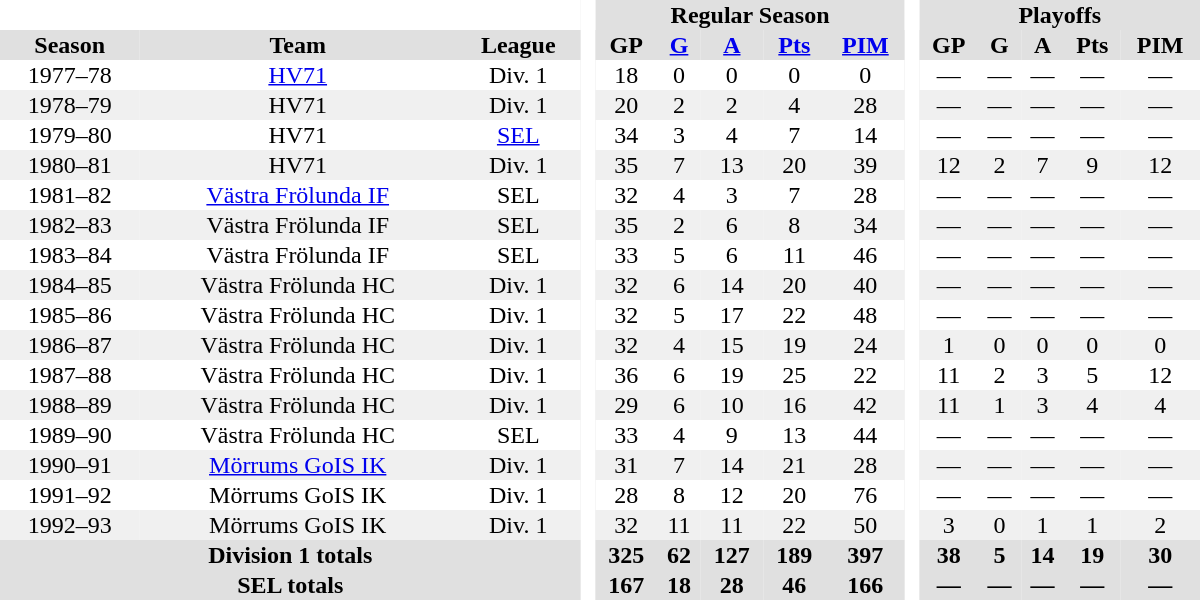<table border="0" cellpadding="1" cellspacing="0" ID="Table3" style="text-align:center; width:50em">
<tr bgcolor="#e0e0e0">
<th colspan="3" bgcolor="#ffffff"> </th>
<th rowspan="99" bgcolor="#ffffff"> </th>
<th colspan="5">Regular Season</th>
<th rowspan="99" bgcolor="#ffffff"> </th>
<th colspan="5">Playoffs</th>
</tr>
<tr bgcolor="#e0e0e0">
<th>Season</th>
<th>Team</th>
<th>League</th>
<th>GP</th>
<th><a href='#'>G</a></th>
<th><a href='#'>A</a></th>
<th><a href='#'>Pts</a></th>
<th><a href='#'>PIM</a></th>
<th>GP</th>
<th>G</th>
<th>A</th>
<th>Pts</th>
<th>PIM</th>
</tr>
<tr>
<td>1977–78</td>
<td><a href='#'>HV71</a></td>
<td>Div. 1</td>
<td>18</td>
<td>0</td>
<td>0</td>
<td>0</td>
<td>0</td>
<td>—</td>
<td>—</td>
<td>—</td>
<td>—</td>
<td>—</td>
</tr>
<tr bgcolor="#f0f0f0">
<td>1978–79</td>
<td>HV71</td>
<td>Div. 1</td>
<td>20</td>
<td>2</td>
<td>2</td>
<td>4</td>
<td>28</td>
<td>—</td>
<td>—</td>
<td>—</td>
<td>—</td>
<td>—</td>
</tr>
<tr>
<td>1979–80</td>
<td>HV71</td>
<td><a href='#'>SEL</a></td>
<td>34</td>
<td>3</td>
<td>4</td>
<td>7</td>
<td>14</td>
<td>—</td>
<td>—</td>
<td>—</td>
<td>—</td>
<td>—</td>
</tr>
<tr bgcolor="#f0f0f0">
<td>1980–81</td>
<td>HV71</td>
<td>Div. 1</td>
<td>35</td>
<td>7</td>
<td>13</td>
<td>20</td>
<td>39</td>
<td>12</td>
<td>2</td>
<td>7</td>
<td>9</td>
<td>12</td>
</tr>
<tr>
<td>1981–82</td>
<td><a href='#'>Västra Frölunda IF</a></td>
<td>SEL</td>
<td>32</td>
<td>4</td>
<td>3</td>
<td>7</td>
<td>28</td>
<td>—</td>
<td>—</td>
<td>—</td>
<td>—</td>
<td>—</td>
</tr>
<tr bgcolor="#f0f0f0">
<td>1982–83</td>
<td>Västra Frölunda IF</td>
<td>SEL</td>
<td>35</td>
<td>2</td>
<td>6</td>
<td>8</td>
<td>34</td>
<td>—</td>
<td>—</td>
<td>—</td>
<td>—</td>
<td>—</td>
</tr>
<tr>
<td>1983–84</td>
<td>Västra Frölunda IF</td>
<td>SEL</td>
<td>33</td>
<td>5</td>
<td>6</td>
<td>11</td>
<td>46</td>
<td>—</td>
<td>—</td>
<td>—</td>
<td>—</td>
<td>—</td>
</tr>
<tr bgcolor="#f0f0f0">
<td>1984–85</td>
<td>Västra Frölunda HC</td>
<td>Div. 1</td>
<td>32</td>
<td>6</td>
<td>14</td>
<td>20</td>
<td>40</td>
<td>—</td>
<td>—</td>
<td>—</td>
<td>—</td>
<td>—</td>
</tr>
<tr>
<td>1985–86</td>
<td>Västra Frölunda HC</td>
<td>Div. 1</td>
<td>32</td>
<td>5</td>
<td>17</td>
<td>22</td>
<td>48</td>
<td>—</td>
<td>—</td>
<td>—</td>
<td>—</td>
<td>—</td>
</tr>
<tr bgcolor="#f0f0f0">
<td>1986–87</td>
<td>Västra Frölunda HC</td>
<td>Div. 1</td>
<td>32</td>
<td>4</td>
<td>15</td>
<td>19</td>
<td>24</td>
<td>1</td>
<td>0</td>
<td>0</td>
<td>0</td>
<td>0</td>
</tr>
<tr>
<td>1987–88</td>
<td>Västra Frölunda HC</td>
<td>Div. 1</td>
<td>36</td>
<td>6</td>
<td>19</td>
<td>25</td>
<td>22</td>
<td>11</td>
<td>2</td>
<td>3</td>
<td>5</td>
<td>12</td>
</tr>
<tr bgcolor="#f0f0f0">
<td>1988–89</td>
<td>Västra Frölunda HC</td>
<td>Div. 1</td>
<td>29</td>
<td>6</td>
<td>10</td>
<td>16</td>
<td>42</td>
<td>11</td>
<td>1</td>
<td>3</td>
<td>4</td>
<td>4</td>
</tr>
<tr>
<td>1989–90</td>
<td>Västra Frölunda HC</td>
<td>SEL</td>
<td>33</td>
<td>4</td>
<td>9</td>
<td>13</td>
<td>44</td>
<td>—</td>
<td>—</td>
<td>—</td>
<td>—</td>
<td>—</td>
</tr>
<tr bgcolor="#f0f0f0">
<td>1990–91</td>
<td><a href='#'>Mörrums GoIS IK</a></td>
<td>Div. 1</td>
<td>31</td>
<td>7</td>
<td>14</td>
<td>21</td>
<td>28</td>
<td>—</td>
<td>—</td>
<td>—</td>
<td>—</td>
<td>—</td>
</tr>
<tr>
<td>1991–92</td>
<td>Mörrums GoIS IK</td>
<td>Div. 1</td>
<td>28</td>
<td>8</td>
<td>12</td>
<td>20</td>
<td>76</td>
<td>—</td>
<td>—</td>
<td>—</td>
<td>—</td>
<td>—</td>
</tr>
<tr bgcolor="#f0f0f0">
<td>1992–93</td>
<td>Mörrums GoIS IK</td>
<td>Div. 1</td>
<td>32</td>
<td>11</td>
<td>11</td>
<td>22</td>
<td>50</td>
<td>3</td>
<td>0</td>
<td>1</td>
<td>1</td>
<td>2</td>
</tr>
<tr bgcolor="#e0e0e0">
<th colspan="3">Division 1 totals</th>
<th>325</th>
<th>62</th>
<th>127</th>
<th>189</th>
<th>397</th>
<th>38</th>
<th>5</th>
<th>14</th>
<th>19</th>
<th>30</th>
</tr>
<tr bgcolor="#e0e0e0">
<th colspan="3">SEL totals</th>
<th>167</th>
<th>18</th>
<th>28</th>
<th>46</th>
<th>166</th>
<th>—</th>
<th>—</th>
<th>—</th>
<th>—</th>
<th>—</th>
</tr>
</table>
